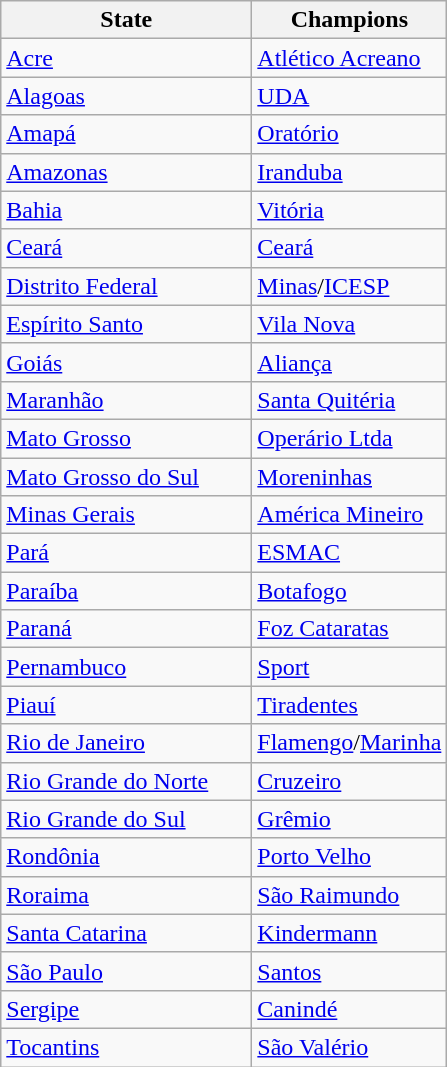<table class="wikitable">
<tr>
<th width=160px>State</th>
<th width=120px>Champions</th>
</tr>
<tr>
<td> <a href='#'>Acre</a></td>
<td><a href='#'>Atlético Acreano</a></td>
</tr>
<tr>
<td> <a href='#'>Alagoas</a></td>
<td><a href='#'>UDA</a></td>
</tr>
<tr>
<td> <a href='#'>Amapá</a></td>
<td><a href='#'>Oratório</a></td>
</tr>
<tr>
<td> <a href='#'>Amazonas</a></td>
<td><a href='#'>Iranduba</a></td>
</tr>
<tr>
<td> <a href='#'>Bahia</a></td>
<td><a href='#'>Vitória</a></td>
</tr>
<tr>
<td> <a href='#'>Ceará</a></td>
<td><a href='#'>Ceará</a></td>
</tr>
<tr>
<td> <a href='#'>Distrito Federal</a></td>
<td><a href='#'>Minas</a>/<a href='#'>ICESP</a></td>
</tr>
<tr>
<td> <a href='#'>Espírito Santo</a></td>
<td><a href='#'>Vila Nova</a></td>
</tr>
<tr>
<td> <a href='#'>Goiás</a></td>
<td><a href='#'>Aliança</a></td>
</tr>
<tr>
<td> <a href='#'>Maranhão</a></td>
<td><a href='#'>Santa Quitéria</a></td>
</tr>
<tr>
<td> <a href='#'>Mato Grosso</a></td>
<td><a href='#'>Operário Ltda</a></td>
</tr>
<tr>
<td> <a href='#'>Mato Grosso do Sul</a></td>
<td><a href='#'>Moreninhas</a></td>
</tr>
<tr>
<td> <a href='#'>Minas Gerais</a></td>
<td><a href='#'>América Mineiro</a></td>
</tr>
<tr>
<td> <a href='#'>Pará</a></td>
<td><a href='#'>ESMAC</a></td>
</tr>
<tr>
<td> <a href='#'>Paraíba</a></td>
<td><a href='#'>Botafogo</a></td>
</tr>
<tr>
<td> <a href='#'>Paraná</a></td>
<td><a href='#'>Foz Cataratas</a></td>
</tr>
<tr>
<td> <a href='#'>Pernambuco</a></td>
<td><a href='#'>Sport</a></td>
</tr>
<tr>
<td> <a href='#'>Piauí</a></td>
<td><a href='#'>Tiradentes</a></td>
</tr>
<tr>
<td> <a href='#'>Rio de Janeiro</a></td>
<td><a href='#'>Flamengo</a>/<a href='#'>Marinha</a></td>
</tr>
<tr>
<td> <a href='#'>Rio Grande do Norte</a></td>
<td><a href='#'>Cruzeiro</a></td>
</tr>
<tr>
<td> <a href='#'>Rio Grande do Sul</a></td>
<td><a href='#'>Grêmio</a></td>
</tr>
<tr>
<td> <a href='#'>Rondônia</a></td>
<td><a href='#'>Porto Velho</a></td>
</tr>
<tr>
<td> <a href='#'>Roraima</a></td>
<td><a href='#'>São Raimundo</a></td>
</tr>
<tr>
<td> <a href='#'>Santa Catarina</a></td>
<td><a href='#'>Kindermann</a></td>
</tr>
<tr>
<td> <a href='#'>São Paulo</a></td>
<td><a href='#'>Santos</a></td>
</tr>
<tr>
<td> <a href='#'>Sergipe</a></td>
<td><a href='#'>Canindé</a></td>
</tr>
<tr>
<td> <a href='#'>Tocantins</a></td>
<td><a href='#'>São Valério</a></td>
</tr>
</table>
